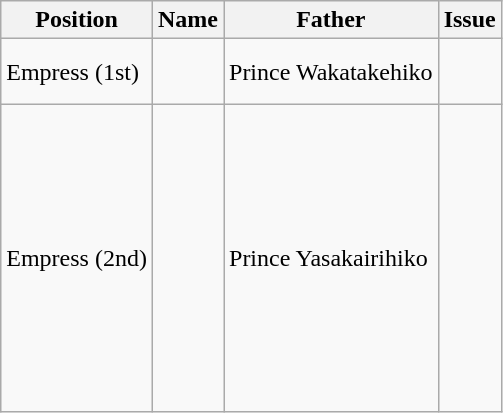<table class="wikitable">
<tr>
<th>Position</th>
<th>Name</th>
<th>Father</th>
<th>Issue</th>
</tr>
<tr>
<td>Empress (1st)</td>
<td></td>
<td>Prince Wakatakehiko</td>
<td><br> <br> </td>
</tr>
<tr>
<td>Empress (2nd)</td>
<td></td>
<td>Prince Yasakairihiko</td>
<td><br> <br> <br> <br> <br> <br> <br> <br> <br> <br> <br> </td>
</tr>
</table>
